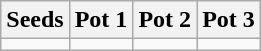<table class="wikitable">
<tr>
<th>Seeds</th>
<th>Pot 1</th>
<th>Pot 2</th>
<th>Pot 3</th>
</tr>
<tr>
<td valign=top></td>
<td valign=top></td>
<td valign=top></td>
<td valign=top></td>
</tr>
</table>
